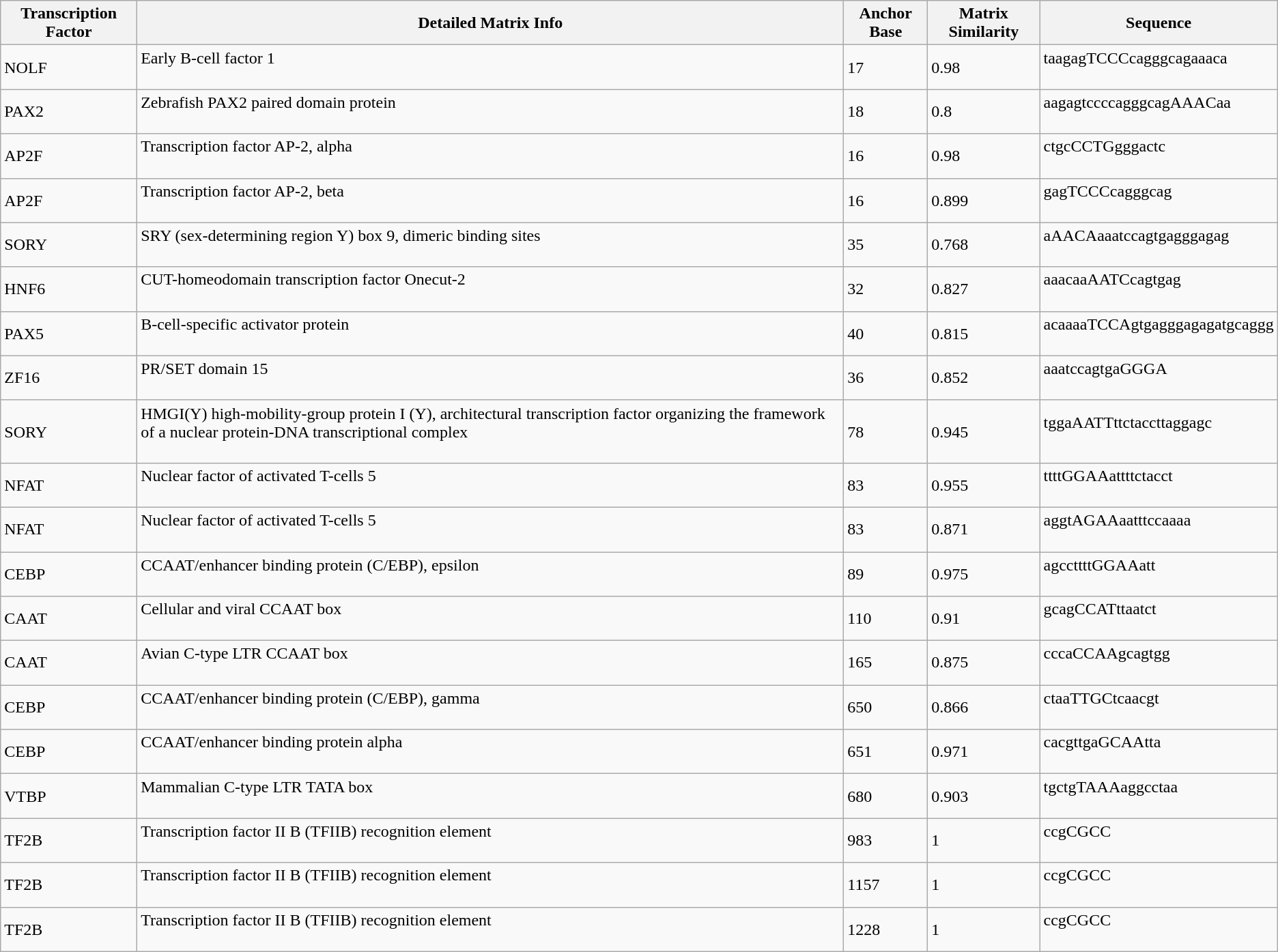<table class="wikitable">
<tr>
<th>Transcription Factor</th>
<th>Detailed Matrix Info</th>
<th>Anchor Base</th>
<th>Matrix Similarity</th>
<th>Sequence</th>
</tr>
<tr>
<td>NOLF</td>
<td>Early  B-cell factor 1<br><br></td>
<td>17<br></td>
<td>0.98</td>
<td>taagagTCCCcagggcagaaaca<br><br></td>
</tr>
<tr>
<td>PAX2</td>
<td>Zebrafish  PAX2 paired domain protein<br><br></td>
<td>18</td>
<td>0.8</td>
<td>aagagtccccagggcagAAACaa<br><br></td>
</tr>
<tr>
<td>AP2F</td>
<td>Transcription  factor AP-2, alpha<br><br></td>
<td>16</td>
<td>0.98</td>
<td>ctgcCCTGgggactc<br><br></td>
</tr>
<tr>
<td>AP2F</td>
<td>Transcription  factor AP-2, beta<br><br></td>
<td>16</td>
<td>0.899</td>
<td>gagTCCCcagggcag<br><br></td>
</tr>
<tr>
<td>SORY</td>
<td>SRY  (sex-determining region Y) box 9, dimeric binding sites<br><br></td>
<td>35</td>
<td>0.768</td>
<td>aAACAaaatccagtgagggagag<br><br></td>
</tr>
<tr>
<td>HNF6</td>
<td>CUT-homeodomain  transcription factor Onecut-2<br><br></td>
<td>32</td>
<td>0.827</td>
<td>aaacaaAATCcagtgag<br><br></td>
</tr>
<tr>
<td>PAX5</td>
<td>B-cell-specific  activator protein<br><br></td>
<td>40</td>
<td>0.815</td>
<td>acaaaaTCCAgtgagggagagatgcaggg<br><br></td>
</tr>
<tr>
<td>ZF16</td>
<td>PR/SET  domain 15<br><br></td>
<td>36</td>
<td>0.852</td>
<td>aaatccagtgaGGGA<br><br></td>
</tr>
<tr>
<td>SORY</td>
<td>HMGI(Y)  high-mobility-group protein I (Y), architectural transcription factor  organizing the framework of a nuclear protein-DNA transcriptional complex<br><br></td>
<td>78</td>
<td>0.945</td>
<td>tggaAATTttctaccttaggagc<br><br></td>
</tr>
<tr>
<td>NFAT</td>
<td>Nuclear  factor of activated T-cells 5<br><br></td>
<td>83</td>
<td>0.955</td>
<td>ttttGGAAattttctacct<br><br></td>
</tr>
<tr>
<td>NFAT</td>
<td>Nuclear  factor of activated T-cells 5<br><br></td>
<td>83</td>
<td>0.871</td>
<td>aggtAGAAaatttccaaaa<br><br></td>
</tr>
<tr>
<td>CEBP</td>
<td>CCAAT/enhancer  binding protein (C/EBP), epsilon<br><br></td>
<td>89</td>
<td>0.975</td>
<td>agccttttGGAAatt<br><br></td>
</tr>
<tr>
<td>CAAT</td>
<td>Cellular  and viral CCAAT box<br><br></td>
<td>110</td>
<td>0.91</td>
<td>gcagCCATttaatct<br><br></td>
</tr>
<tr>
<td>CAAT</td>
<td>Avian  C-type LTR CCAAT box            <br><br></td>
<td>165</td>
<td>0.875</td>
<td>cccaCCAAgcagtgg<br><br></td>
</tr>
<tr>
<td>CEBP</td>
<td>CCAAT/enhancer  binding protein (C/EBP), gamma<br><br></td>
<td>650</td>
<td>0.866</td>
<td>ctaaTTGCtcaacgt<br><br></td>
</tr>
<tr>
<td>CEBP</td>
<td>CCAAT/enhancer  binding protein alpha<br><br></td>
<td>651</td>
<td>0.971</td>
<td>cacgttgaGCAAtta<br><br></td>
</tr>
<tr>
<td>VTBP</td>
<td>Mammalian  C-type LTR TATA box<br><br></td>
<td>680</td>
<td>0.903</td>
<td>tgctgTAAAaggcctaa<br><br></td>
</tr>
<tr>
<td>TF2B</td>
<td>Transcription  factor II B (TFIIB) recognition element<br><br></td>
<td>983</td>
<td>1</td>
<td>ccgCGCC<br><br></td>
</tr>
<tr>
<td>TF2B</td>
<td>Transcription  factor II B (TFIIB) recognition element<br><br></td>
<td>1157</td>
<td>1</td>
<td>ccgCGCC<br><br></td>
</tr>
<tr>
<td>TF2B</td>
<td>Transcription  factor II B (TFIIB) recognition element<br><br></td>
<td>1228</td>
<td>1</td>
<td>ccgCGCC<br><br></td>
</tr>
</table>
